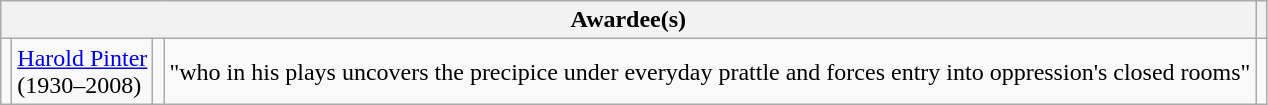<table class="wikitable">
<tr>
<th colspan="4">Awardee(s)</th>
<th></th>
</tr>
<tr>
<td></td>
<td><a href='#'>Harold Pinter</a><br>(1930–2008)</td>
<td></td>
<td>"who in his plays uncovers the precipice under everyday prattle and forces entry into oppression's closed rooms"</td>
<td></td>
</tr>
</table>
